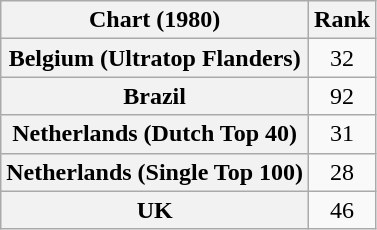<table class="wikitable sortable plainrowheaders" style="text-align:center">
<tr>
<th>Chart (1980)</th>
<th>Rank</th>
</tr>
<tr>
<th scope="row">Belgium (Ultratop Flanders)</th>
<td>32</td>
</tr>
<tr>
<th scope="row">Brazil</th>
<td>92</td>
</tr>
<tr>
<th scope="row">Netherlands (Dutch Top 40)</th>
<td>31</td>
</tr>
<tr>
<th scope="row">Netherlands (Single Top 100)</th>
<td>28</td>
</tr>
<tr>
<th scope="row">UK</th>
<td>46</td>
</tr>
</table>
